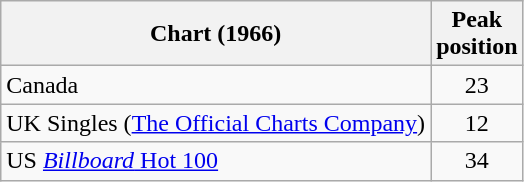<table class="wikitable sortable">
<tr>
<th>Chart (1966)</th>
<th>Peak<br>position</th>
</tr>
<tr>
<td>Canada</td>
<td align="center">23</td>
</tr>
<tr>
<td>UK Singles (<a href='#'>The Official Charts Company</a>)</td>
<td align="center">12</td>
</tr>
<tr>
<td>US <a href='#'><em>Billboard</em> Hot 100</a></td>
<td align="center">34</td>
</tr>
</table>
